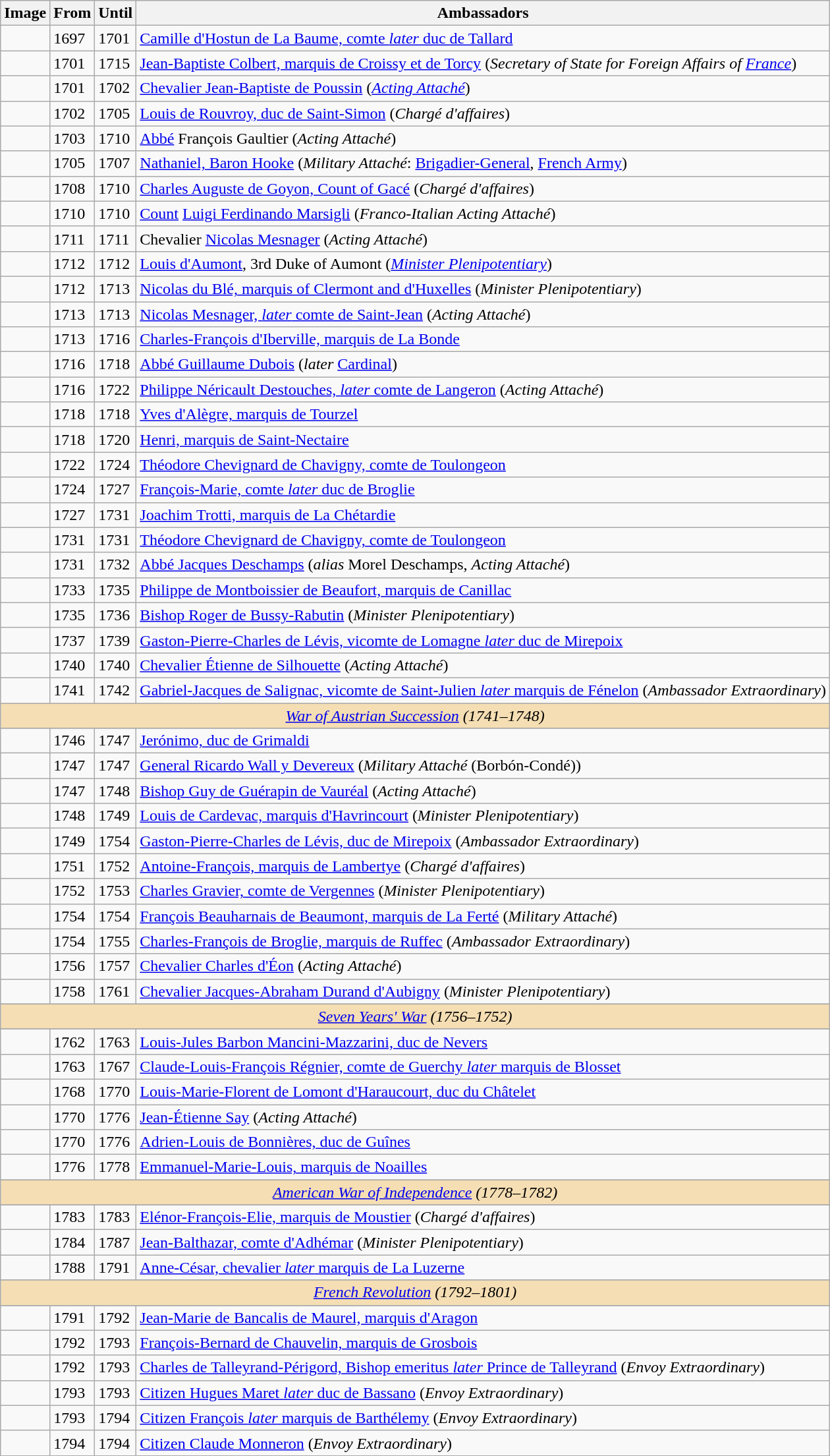<table class="wikitable centre">
<tr>
<th>Image</th>
<th>From</th>
<th>Until</th>
<th>Ambassadors</th>
</tr>
<tr>
<td></td>
<td>1697</td>
<td>1701</td>
<td><a href='#'>Camille d'Hostun de La Baume, comte <em>later</em> duc de Tallard</a></td>
</tr>
<tr>
<td></td>
<td>1701</td>
<td>1715</td>
<td><a href='#'>Jean-Baptiste Colbert, marquis de Croissy et de Torcy</a> (<em>Secretary of State for Foreign Affairs of <a href='#'>France</a></em>)</td>
</tr>
<tr>
<td></td>
<td>1701</td>
<td>1702</td>
<td><a href='#'>Chevalier Jean-Baptiste de Poussin</a> (<em><a href='#'>Acting Attaché</a></em>)</td>
</tr>
<tr>
<td></td>
<td>1702</td>
<td>1705</td>
<td><a href='#'>Louis de Rouvroy, duc de Saint-Simon</a> (<em>Chargé d'affaires</em>)</td>
</tr>
<tr>
<td></td>
<td>1703</td>
<td>1710</td>
<td><a href='#'>Abbé</a> François Gaultier (<em>Acting Attaché</em>)</td>
</tr>
<tr>
<td></td>
<td>1705</td>
<td>1707</td>
<td><a href='#'>Nathaniel, Baron Hooke</a> (<em>Military Attaché</em>: <a href='#'>Brigadier-General</a>, <a href='#'>French Army</a>)</td>
</tr>
<tr>
<td></td>
<td>1708</td>
<td>1710</td>
<td><a href='#'>Charles Auguste de Goyon, Count of Gacé</a> (<em>Chargé d'affaires</em>)</td>
</tr>
<tr>
<td></td>
<td>1710</td>
<td>1710</td>
<td><a href='#'>Count</a> <a href='#'>Luigi Ferdinando Marsigli</a> (<em>Franco-Italian Acting Attaché</em>)</td>
</tr>
<tr>
<td></td>
<td>1711</td>
<td>1711</td>
<td>Chevalier <a href='#'>Nicolas Mesnager</a> (<em>Acting Attaché</em>)</td>
</tr>
<tr>
<td></td>
<td>1712</td>
<td>1712</td>
<td><a href='#'>Louis d'Aumont</a>, 3rd Duke of Aumont (<em><a href='#'>Minister Plenipotentiary</a></em>)</td>
</tr>
<tr>
<td></td>
<td>1712</td>
<td>1713</td>
<td><a href='#'>Nicolas du Blé, marquis of Clermont and d'Huxelles</a> (<em>Minister Plenipotentiary</em>)</td>
</tr>
<tr>
<td></td>
<td>1713</td>
<td>1713</td>
<td><a href='#'>Nicolas Mesnager, <em>later</em> comte de Saint-Jean</a> (<em>Acting Attaché</em>)</td>
</tr>
<tr>
<td></td>
<td>1713</td>
<td>1716</td>
<td><a href='#'>Charles-François d'Iberville, marquis de La Bonde</a></td>
</tr>
<tr>
<td></td>
<td>1716</td>
<td>1718</td>
<td><a href='#'>Abbé Guillaume Dubois</a> (<em>later</em> <a href='#'>Cardinal</a>)</td>
</tr>
<tr>
<td></td>
<td>1716</td>
<td>1722</td>
<td><a href='#'>Philippe Néricault Destouches, <em>later</em> comte de Langeron</a> (<em>Acting Attaché</em>)</td>
</tr>
<tr>
<td></td>
<td>1718</td>
<td>1718</td>
<td><a href='#'>Yves d'Alègre, marquis de Tourzel</a></td>
</tr>
<tr>
<td></td>
<td>1718</td>
<td>1720</td>
<td><a href='#'>Henri, marquis de Saint-Nectaire</a></td>
</tr>
<tr>
<td></td>
<td>1722</td>
<td>1724</td>
<td><a href='#'>Théodore Chevignard de Chavigny, comte de Toulongeon</a></td>
</tr>
<tr>
<td></td>
<td>1724</td>
<td>1727</td>
<td><a href='#'>François-Marie, comte <em>later</em> duc de Broglie</a></td>
</tr>
<tr>
<td></td>
<td>1727</td>
<td>1731</td>
<td><a href='#'>Joachim Trotti, marquis de La Chétardie</a></td>
</tr>
<tr>
<td></td>
<td>1731</td>
<td>1731</td>
<td><a href='#'>Théodore Chevignard de Chavigny, comte de Toulongeon</a></td>
</tr>
<tr>
<td></td>
<td>1731</td>
<td>1732</td>
<td><a href='#'>Abbé Jacques Deschamps</a> (<em>alias</em> Morel Deschamps, <em>Acting Attaché</em>)</td>
</tr>
<tr>
<td></td>
<td>1733</td>
<td>1735</td>
<td><a href='#'>Philippe de Montboissier de Beaufort, marquis de Canillac</a></td>
</tr>
<tr>
<td></td>
<td>1735</td>
<td>1736</td>
<td><a href='#'>Bishop Roger de Bussy-Rabutin</a> (<em>Minister Plenipotentiary</em>)</td>
</tr>
<tr>
<td></td>
<td>1737</td>
<td>1739</td>
<td><a href='#'>Gaston-Pierre-Charles de Lévis, vicomte de Lomagne <em>later</em> duc de Mirepoix</a></td>
</tr>
<tr>
<td></td>
<td>1740</td>
<td>1740</td>
<td><a href='#'>Chevalier Étienne de Silhouette</a> (<em>Acting Attaché</em>)</td>
</tr>
<tr>
<td></td>
<td>1741</td>
<td>1742</td>
<td><a href='#'>Gabriel-Jacques de Salignac, vicomte de Saint-Julien <em>later</em> marquis de Fénelon</a> (<em>Ambassador Extraordinary</em>)</td>
</tr>
<tr ->
<td align=center bgcolor=wheat colspan=4><em><a href='#'>War of Austrian Succession</a> (1741–1748)</em></td>
</tr>
<tr ->
</tr>
<tr>
<td></td>
<td>1746</td>
<td>1747</td>
<td><a href='#'>Jerónimo, duc de Grimaldi</a></td>
</tr>
<tr>
<td></td>
<td>1747</td>
<td>1747</td>
<td><a href='#'>General Ricardo Wall y Devereux</a> (<em>Military Attaché</em> (Borbón-Condé))</td>
</tr>
<tr>
<td></td>
<td>1747</td>
<td>1748</td>
<td><a href='#'>Bishop Guy de Guérapin de Vauréal</a> (<em>Acting Attaché</em>)</td>
</tr>
<tr>
<td></td>
<td>1748</td>
<td>1749</td>
<td><a href='#'>Louis de Cardevac, marquis d'Havrincourt</a> (<em>Minister Plenipotentiary</em>)</td>
</tr>
<tr>
<td></td>
<td>1749</td>
<td>1754</td>
<td><a href='#'>Gaston-Pierre-Charles de Lévis, duc de Mirepoix</a> (<em>Ambassador Extraordinary</em>)</td>
</tr>
<tr>
<td></td>
<td>1751</td>
<td>1752</td>
<td><a href='#'>Antoine-François, marquis de Lambertye</a> (<em>Chargé d'affaires</em>)</td>
</tr>
<tr>
<td></td>
<td>1752</td>
<td>1753</td>
<td><a href='#'>Charles Gravier, comte de Vergennes</a> (<em>Minister Plenipotentiary</em>)</td>
</tr>
<tr>
<td></td>
<td>1754</td>
<td>1754</td>
<td><a href='#'>François Beauharnais de Beaumont, marquis de La Ferté</a> (<em>Military Attaché</em>)</td>
</tr>
<tr>
<td></td>
<td>1754</td>
<td>1755</td>
<td><a href='#'>Charles-François de Broglie, marquis de Ruffec</a> (<em>Ambassador Extraordinary</em>)</td>
</tr>
<tr>
<td></td>
<td>1756</td>
<td>1757</td>
<td><a href='#'>Chevalier Charles d'Éon</a> (<em>Acting Attaché</em>)</td>
</tr>
<tr>
<td></td>
<td>1758</td>
<td>1761</td>
<td><a href='#'>Chevalier Jacques-Abraham Durand d'Aubigny</a> (<em>Minister Plenipotentiary</em>)</td>
</tr>
<tr>
</tr>
<tr ->
<td align=center bgcolor=wheat colspan=4><em><a href='#'>Seven Years' War</a> (1756–1752)</em></td>
</tr>
<tr ->
</tr>
<tr>
<td></td>
<td>1762</td>
<td>1763</td>
<td><a href='#'>Louis-Jules Barbon Mancini-Mazzarini, duc de Nevers</a></td>
</tr>
<tr>
<td></td>
<td>1763</td>
<td>1767</td>
<td><a href='#'>Claude-Louis-François Régnier, comte de Guerchy <em>later</em> marquis de Blosset</a></td>
</tr>
<tr>
<td></td>
<td>1768</td>
<td>1770</td>
<td><a href='#'>Louis-Marie-Florent de Lomont d'Haraucourt, duc du Châtelet</a></td>
</tr>
<tr>
<td></td>
<td>1770</td>
<td>1776</td>
<td><a href='#'>Jean-Étienne Say</a> (<em>Acting Attaché</em>)</td>
</tr>
<tr>
<td></td>
<td>1770</td>
<td>1776</td>
<td><a href='#'>Adrien-Louis de Bonnières, duc de Guînes</a></td>
</tr>
<tr>
<td></td>
<td>1776</td>
<td>1778</td>
<td><a href='#'>Emmanuel-Marie-Louis, marquis de Noailles</a></td>
</tr>
<tr>
</tr>
<tr ->
<td align=center bgcolor=wheat colspan=4><em><a href='#'>American War of Independence</a> (1778–1782)</em></td>
</tr>
<tr ->
</tr>
<tr>
<td></td>
<td>1783</td>
<td>1783</td>
<td><a href='#'>Elénor-François-Elie, marquis de Moustier</a> (<em>Chargé d'affaires</em>)</td>
</tr>
<tr>
<td></td>
<td>1784</td>
<td>1787</td>
<td><a href='#'>Jean-Balthazar, comte d'Adhémar</a> (<em>Minister Plenipotentiary</em>)</td>
</tr>
<tr>
<td></td>
<td>1788</td>
<td>1791</td>
<td><a href='#'>Anne-César, chevalier <em>later</em> marquis de La Luzerne</a></td>
</tr>
<tr>
</tr>
<tr ->
<td align=center bgcolor=wheat colspan=4><em><a href='#'>French Revolution</a> (1792–1801)</em></td>
</tr>
<tr ->
</tr>
<tr>
<td></td>
<td>1791</td>
<td>1792</td>
<td><a href='#'>Jean-Marie de Bancalis de Maurel, marquis d'Aragon</a></td>
</tr>
<tr>
<td></td>
<td>1792</td>
<td>1793</td>
<td><a href='#'>François-Bernard de Chauvelin, marquis de Grosbois</a></td>
</tr>
<tr>
<td></td>
<td>1792</td>
<td>1793</td>
<td><a href='#'>Charles de Talleyrand-Périgord, Bishop emeritus <em>later</em> Prince de Talleyrand</a> (<em>Envoy Extraordinary</em>)</td>
</tr>
<tr>
<td></td>
<td>1793</td>
<td>1793</td>
<td><a href='#'>Citizen Hugues Maret <em>later</em> duc de Bassano</a> (<em>Envoy Extraordinary</em>)</td>
</tr>
<tr>
<td></td>
<td>1793</td>
<td>1794</td>
<td><a href='#'>Citizen François <em>later</em> marquis de Barthélemy</a> (<em>Envoy Extraordinary</em>)</td>
</tr>
<tr>
<td></td>
<td>1794</td>
<td>1794</td>
<td><a href='#'>Citizen Claude Monneron</a> (<em>Envoy Extraordinary</em>)</td>
</tr>
<tr>
</tr>
</table>
